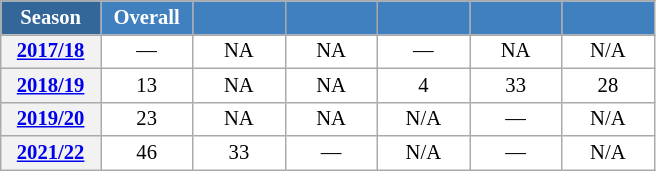<table class="wikitable" style="font-size:86%; text-align:center; border:grey solid 1px; border-collapse:collapse; background:#ffffff;">
<tr>
<th style="background-color:#369; color:white; width:60px;"> Season </th>
<th style="background-color:#4180be; color:white; width:55px;">Overall</th>
<th style="background-color:#4180be; color:white; width:55px;"></th>
<th style="background-color:#4180be; color:white; width:55px;"></th>
<th style="background-color:#4180be; color:white; width:55px;"></th>
<th style="background-color:#4180be; color:white; width:55px;"></th>
<th style="background-color:#4180be; color:white; width:55px;"></th>
</tr>
<tr>
<th scope=row align=center><a href='#'>2017/18</a></th>
<td align=center>—</td>
<td align=center>NA</td>
<td align=center>NA</td>
<td align=center>—</td>
<td align=center>NA</td>
<td align=center>N/A</td>
</tr>
<tr>
<th scope=row align=center><a href='#'>2018/19</a></th>
<td align=center>13</td>
<td align=center>NA</td>
<td align=center>NA</td>
<td align=center>4</td>
<td align=center>33</td>
<td align=center>28</td>
</tr>
<tr>
<th scope=row align=center><a href='#'>2019/20</a></th>
<td align=center>23</td>
<td align=center>NA</td>
<td align=center>NA</td>
<td align=center>N/A</td>
<td align=center>—</td>
<td align=center>N/A</td>
</tr>
<tr>
<th scope=row align=center><a href='#'>2021/22</a></th>
<td align=center>46</td>
<td align=center>33</td>
<td align=center>—</td>
<td align=center>N/A</td>
<td align=center>—</td>
<td align=center>N/A</td>
</tr>
</table>
